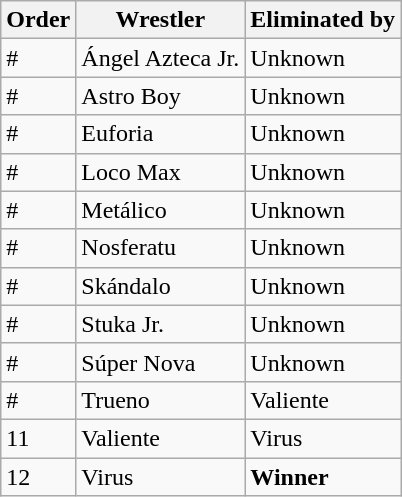<table class="wikitable sortable">
<tr>
<th>Order</th>
<th>Wrestler</th>
<th>Eliminated by</th>
</tr>
<tr>
<td>#</td>
<td>Ángel Azteca Jr.</td>
<td>Unknown</td>
</tr>
<tr>
<td>#</td>
<td>Astro Boy</td>
<td>Unknown</td>
</tr>
<tr>
<td>#</td>
<td>Euforia</td>
<td>Unknown</td>
</tr>
<tr>
<td>#</td>
<td>Loco Max</td>
<td>Unknown</td>
</tr>
<tr>
<td>#</td>
<td>Metálico</td>
<td>Unknown</td>
</tr>
<tr>
<td>#</td>
<td>Nosferatu</td>
<td>Unknown</td>
</tr>
<tr>
<td>#</td>
<td>Skándalo</td>
<td>Unknown</td>
</tr>
<tr>
<td>#</td>
<td>Stuka Jr.</td>
<td>Unknown</td>
</tr>
<tr>
<td>#</td>
<td>Súper Nova</td>
<td>Unknown</td>
</tr>
<tr>
<td>#</td>
<td>Trueno</td>
<td>Valiente</td>
</tr>
<tr>
<td>11</td>
<td>Valiente</td>
<td>Virus</td>
</tr>
<tr>
<td>12</td>
<td>Virus</td>
<td><strong>Winner</strong></td>
</tr>
</table>
